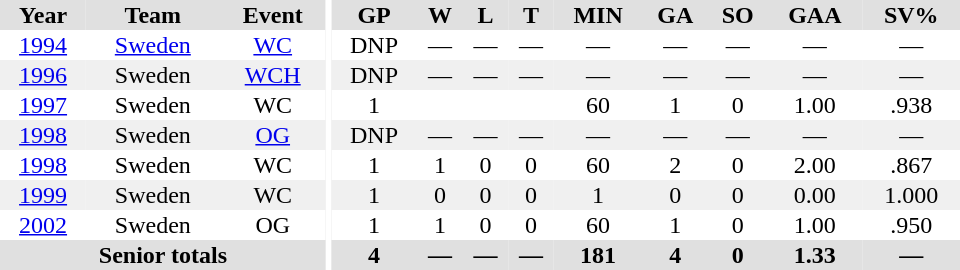<table border="0" cellpadding="1" cellspacing="0" ID="Table3" style="text-align:center; width:40em">
<tr ALIGN="center" bgcolor="#e0e0e0">
<th>Year</th>
<th>Team</th>
<th>Event</th>
<th rowspan="99" bgcolor="#ffffff"></th>
<th>GP</th>
<th>W</th>
<th>L</th>
<th>T</th>
<th>MIN</th>
<th>GA</th>
<th>SO</th>
<th>GAA</th>
<th>SV%</th>
</tr>
<tr>
<td><a href='#'>1994</a></td>
<td><a href='#'>Sweden</a></td>
<td><a href='#'>WC</a></td>
<td>DNP</td>
<td>—</td>
<td>—</td>
<td>—</td>
<td>—</td>
<td>—</td>
<td>—</td>
<td>—</td>
<td>—</td>
</tr>
<tr bgcolor="#f0f0f0">
<td><a href='#'>1996</a></td>
<td>Sweden</td>
<td><a href='#'>WCH</a></td>
<td>DNP</td>
<td>—</td>
<td>—</td>
<td>—</td>
<td>—</td>
<td>—</td>
<td>—</td>
<td>—</td>
<td>—</td>
</tr>
<tr>
<td><a href='#'>1997</a></td>
<td>Sweden</td>
<td>WC</td>
<td>1</td>
<td></td>
<td></td>
<td></td>
<td>60</td>
<td>1</td>
<td>0</td>
<td>1.00</td>
<td>.938</td>
</tr>
<tr bgcolor="#f0f0f0">
<td><a href='#'>1998</a></td>
<td>Sweden</td>
<td><a href='#'>OG</a></td>
<td>DNP</td>
<td>—</td>
<td>—</td>
<td>—</td>
<td>—</td>
<td>—</td>
<td>—</td>
<td>—</td>
<td>—</td>
</tr>
<tr>
<td><a href='#'>1998</a></td>
<td>Sweden</td>
<td>WC</td>
<td>1</td>
<td>1</td>
<td>0</td>
<td>0</td>
<td>60</td>
<td>2</td>
<td>0</td>
<td>2.00</td>
<td>.867</td>
</tr>
<tr bgcolor="#f0f0f0">
<td><a href='#'>1999</a></td>
<td>Sweden</td>
<td>WC</td>
<td>1</td>
<td>0</td>
<td>0</td>
<td>0</td>
<td>1</td>
<td>0</td>
<td>0</td>
<td>0.00</td>
<td>1.000</td>
</tr>
<tr>
<td><a href='#'>2002</a></td>
<td>Sweden</td>
<td>OG</td>
<td>1</td>
<td>1</td>
<td>0</td>
<td>0</td>
<td>60</td>
<td>1</td>
<td>0</td>
<td>1.00</td>
<td>.950</td>
</tr>
<tr bgcolor="#e0e0e0">
<th colspan="3">Senior totals</th>
<th>4</th>
<th>—</th>
<th>—</th>
<th>—</th>
<th>181</th>
<th>4</th>
<th>0</th>
<th>1.33</th>
<th>—</th>
</tr>
</table>
